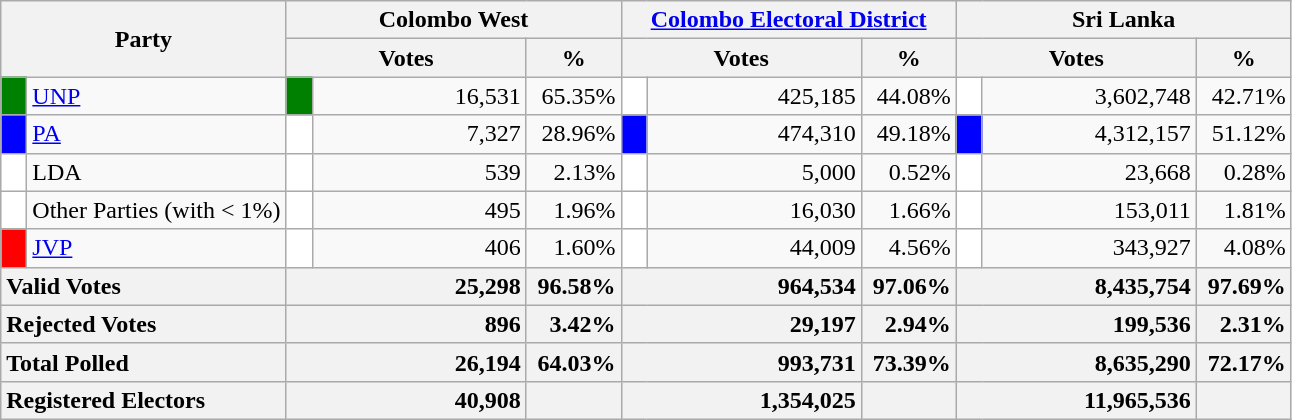<table class="wikitable">
<tr>
<th colspan="2" width="144px"rowspan="2">Party</th>
<th colspan="3" width="216px">Colombo West</th>
<th colspan="3" width="216px"><a href='#'>Colombo Electoral District</a></th>
<th colspan="3" width="216px">Sri Lanka</th>
</tr>
<tr>
<th colspan="2" width="144px">Votes</th>
<th>%</th>
<th colspan="2" width="144px">Votes</th>
<th>%</th>
<th colspan="2" width="144px">Votes</th>
<th>%</th>
</tr>
<tr>
<td style="background-color:green;" width="10px"></td>
<td style="text-align:left;"><a href='#'>UNP</a></td>
<td style="background-color:green;" width="10px"></td>
<td style="text-align:right;">16,531</td>
<td style="text-align:right;">65.35%</td>
<td style="background-color:white;" width="10px"></td>
<td style="text-align:right;">425,185</td>
<td style="text-align:right;">44.08%</td>
<td style="background-color:white;" width="10px"></td>
<td style="text-align:right;">3,602,748</td>
<td style="text-align:right;">42.71%</td>
</tr>
<tr>
<td style="background-color:blue;" width="10px"></td>
<td style="text-align:left;"><a href='#'>PA</a></td>
<td style="background-color:white;" width="10px"></td>
<td style="text-align:right;">7,327</td>
<td style="text-align:right;">28.96%</td>
<td style="background-color:blue;" width="10px"></td>
<td style="text-align:right;">474,310</td>
<td style="text-align:right;">49.18%</td>
<td style="background-color:blue;" width="10px"></td>
<td style="text-align:right;">4,312,157</td>
<td style="text-align:right;">51.12%</td>
</tr>
<tr>
<td style="background-color:white;" width="10px"></td>
<td style="text-align:left;">LDA</td>
<td style="background-color:white;" width="10px"></td>
<td style="text-align:right;">539</td>
<td style="text-align:right;">2.13%</td>
<td style="background-color:white;" width="10px"></td>
<td style="text-align:right;">5,000</td>
<td style="text-align:right;">0.52%</td>
<td style="background-color:white;" width="10px"></td>
<td style="text-align:right;">23,668</td>
<td style="text-align:right;">0.28%</td>
</tr>
<tr>
<td style="background-color:white;" width="10px"></td>
<td style="text-align:left;">Other Parties (with < 1%)</td>
<td style="background-color:white;" width="10px"></td>
<td style="text-align:right;">495</td>
<td style="text-align:right;">1.96%</td>
<td style="background-color:white;" width="10px"></td>
<td style="text-align:right;">16,030</td>
<td style="text-align:right;">1.66%</td>
<td style="background-color:white;" width="10px"></td>
<td style="text-align:right;">153,011</td>
<td style="text-align:right;">1.81%</td>
</tr>
<tr>
<td style="background-color:red;" width="10px"></td>
<td style="text-align:left;"><a href='#'>JVP</a></td>
<td style="background-color:white;" width="10px"></td>
<td style="text-align:right;">406</td>
<td style="text-align:right;">1.60%</td>
<td style="background-color:white;" width="10px"></td>
<td style="text-align:right;">44,009</td>
<td style="text-align:right;">4.56%</td>
<td style="background-color:white;" width="10px"></td>
<td style="text-align:right;">343,927</td>
<td style="text-align:right;">4.08%</td>
</tr>
<tr>
<th colspan="2" width="144px"style="text-align:left;">Valid Votes</th>
<th style="text-align:right;"colspan="2" width="144px">25,298</th>
<th style="text-align:right;">96.58%</th>
<th style="text-align:right;"colspan="2" width="144px">964,534</th>
<th style="text-align:right;">97.06%</th>
<th style="text-align:right;"colspan="2" width="144px">8,435,754</th>
<th style="text-align:right;">97.69%</th>
</tr>
<tr>
<th colspan="2" width="144px"style="text-align:left;">Rejected Votes</th>
<th style="text-align:right;"colspan="2" width="144px">896</th>
<th style="text-align:right;">3.42%</th>
<th style="text-align:right;"colspan="2" width="144px">29,197</th>
<th style="text-align:right;">2.94%</th>
<th style="text-align:right;"colspan="2" width="144px">199,536</th>
<th style="text-align:right;">2.31%</th>
</tr>
<tr>
<th colspan="2" width="144px"style="text-align:left;">Total Polled</th>
<th style="text-align:right;"colspan="2" width="144px">26,194</th>
<th style="text-align:right;">64.03%</th>
<th style="text-align:right;"colspan="2" width="144px">993,731</th>
<th style="text-align:right;">73.39%</th>
<th style="text-align:right;"colspan="2" width="144px">8,635,290</th>
<th style="text-align:right;">72.17%</th>
</tr>
<tr>
<th colspan="2" width="144px"style="text-align:left;">Registered Electors</th>
<th style="text-align:right;"colspan="2" width="144px">40,908</th>
<th></th>
<th style="text-align:right;"colspan="2" width="144px">1,354,025</th>
<th></th>
<th style="text-align:right;"colspan="2" width="144px">11,965,536</th>
<th></th>
</tr>
</table>
